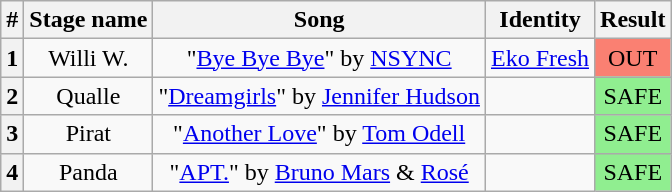<table class="wikitable plainrowheaders" style="text-align: center;">
<tr>
<th>#</th>
<th>Stage name</th>
<th>Song</th>
<th>Identity</th>
<th>Result</th>
</tr>
<tr>
<th>1</th>
<td>Willi W.</td>
<td>"<a href='#'>Bye Bye Bye</a>" by <a href='#'>NSYNC</a></td>
<td><a href='#'>Eko Fresh</a></td>
<td bgcolor=salmon>OUT</td>
</tr>
<tr>
<th>2</th>
<td>Qualle</td>
<td>"<a href='#'>Dreamgirls</a>" by <a href='#'>Jennifer Hudson</a></td>
<td></td>
<td bgcolor=lightgreen>SAFE</td>
</tr>
<tr>
<th>3</th>
<td>Pirat</td>
<td>"<a href='#'>Another Love</a>" by <a href='#'>Tom Odell</a></td>
<td></td>
<td bgcolor=lightgreen>SAFE</td>
</tr>
<tr>
<th>4</th>
<td>Panda</td>
<td>"<a href='#'>APT.</a>" by <a href='#'>Bruno Mars</a> & <a href='#'>Rosé</a></td>
<td></td>
<td bgcolor=lightgreen>SAFE</td>
</tr>
</table>
